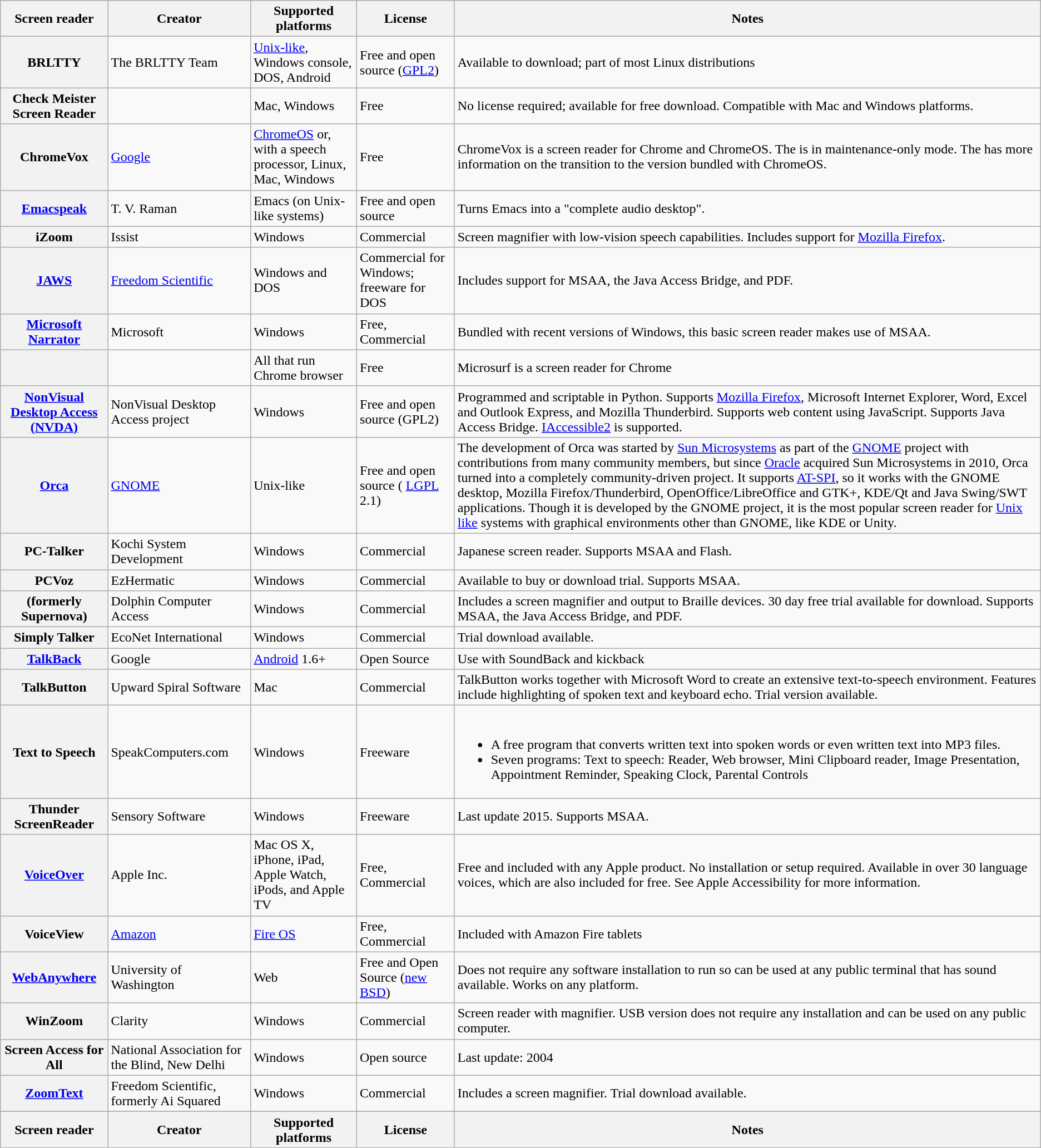<table class="wikitable sortable">
<tr>
<th>Screen reader</th>
<th>Creator</th>
<th>Supported platforms</th>
<th>License</th>
<th>Notes</th>
</tr>
<tr>
<th>BRLTTY</th>
<td>The BRLTTY Team</td>
<td><a href='#'>Unix-like</a>, Windows console, DOS, Android</td>
<td>Free and open source (<a href='#'>GPL2</a>)</td>
<td>Available to download; part of most Linux distributions</td>
</tr>
<tr>
<th>Check Meister Screen Reader</th>
<td></td>
<td>Mac, Windows</td>
<td>Free</td>
<td>No license required; available for free download. Compatible with Mac and Windows platforms.</td>
</tr>
<tr>
<th>ChromeVox</th>
<td><a href='#'>Google</a></td>
<td><a href='#'>ChromeOS</a> or, with a speech processor, Linux, Mac, Windows</td>
<td>Free</td>
<td>ChromeVox is a screen reader for Chrome and ChromeOS. The  is in maintenance-only mode. The  has more information on the transition to the version bundled with ChromeOS.</td>
</tr>
<tr>
<th><a href='#'>Emacspeak</a></th>
<td>T. V. Raman</td>
<td>Emacs (on Unix-like systems)</td>
<td>Free and open source</td>
<td>Turns Emacs into a "complete audio desktop".</td>
</tr>
<tr>
<th>iZoom</th>
<td>Issist</td>
<td>Windows</td>
<td>Commercial</td>
<td>Screen magnifier with low-vision speech capabilities. Includes support for <a href='#'>Mozilla Firefox</a>.</td>
</tr>
<tr>
<th><a href='#'>JAWS</a></th>
<td><a href='#'>Freedom Scientific</a></td>
<td>Windows and DOS</td>
<td>Commercial for Windows; freeware for DOS</td>
<td>Includes support for MSAA, the Java Access Bridge, and PDF.</td>
</tr>
<tr>
<th><a href='#'>Microsoft Narrator</a></th>
<td>Microsoft</td>
<td>Windows</td>
<td>Free, Commercial</td>
<td>Bundled with recent versions of Windows, this basic screen reader makes use of MSAA.</td>
</tr>
<tr>
<th></th>
<td></td>
<td>All that run Chrome browser</td>
<td>Free</td>
<td>Microsurf is a screen reader for Chrome</td>
</tr>
<tr>
<th><a href='#'>NonVisual Desktop Access (NVDA)</a></th>
<td>NonVisual Desktop Access project</td>
<td>Windows</td>
<td>Free and open source (GPL2)</td>
<td>Programmed and scriptable in Python. Supports <a href='#'>Mozilla Firefox</a>, Microsoft Internet Explorer, Word, Excel and Outlook Express, and Mozilla Thunderbird. Supports web content using JavaScript. Supports Java Access Bridge. <a href='#'>IAccessible2</a> is supported.</td>
</tr>
<tr>
<th><a href='#'>Orca</a></th>
<td><a href='#'>GNOME</a></td>
<td>Unix-like</td>
<td>Free and open source ( <a href='#'>LGPL</a> 2.1)</td>
<td>The development of Orca was started by <a href='#'>Sun Microsystems</a> as part of the <a href='#'>GNOME</a> project with contributions from many community members, but since <a href='#'>Oracle</a> acquired Sun Microsystems in 2010, Orca turned into a completely community-driven project. It supports <a href='#'>AT-SPI</a>, so it works with the GNOME desktop, Mozilla Firefox/Thunderbird, OpenOffice/LibreOffice and GTK+, KDE/Qt and Java Swing/SWT applications. Though it is developed by the GNOME project, it is the most popular screen reader for <a href='#'>Unix like</a> systems with graphical environments other than GNOME, like KDE or Unity.</td>
</tr>
<tr>
<th>PC-Talker</th>
<td>Kochi System Development</td>
<td>Windows</td>
<td>Commercial</td>
<td>Japanese screen reader. Supports MSAA and Flash.</td>
</tr>
<tr>
<th>PCVoz</th>
<td>EzHermatic</td>
<td>Windows</td>
<td>Commercial</td>
<td>Available to buy or download trial. Supports MSAA.</td>
</tr>
<tr>
<th> (formerly Supernova)</th>
<td>Dolphin Computer Access</td>
<td>Windows</td>
<td>Commercial</td>
<td>Includes a screen magnifier and output to Braille devices. 30 day free trial available for download. Supports MSAA, the Java Access Bridge, and PDF.</td>
</tr>
<tr>
<th>Simply Talker</th>
<td>EcoNet International</td>
<td>Windows</td>
<td>Commercial</td>
<td>Trial download available.</td>
</tr>
<tr>
<th><a href='#'>TalkBack</a></th>
<td>Google</td>
<td><a href='#'>Android</a> 1.6+</td>
<td>Open Source</td>
<td>Use with SoundBack and kickback</td>
</tr>
<tr>
<th>TalkButton</th>
<td>Upward Spiral Software</td>
<td>Mac</td>
<td>Commercial</td>
<td>TalkButton works together with Microsoft Word to create an extensive text-to-speech environment. Features include highlighting of spoken text and keyboard echo. Trial version available.</td>
</tr>
<tr>
<th>Text to Speech</th>
<td>SpeakComputers.com</td>
<td>Windows</td>
<td>Freeware</td>
<td><br><ul><li>A free program that converts written text into spoken words or even written text into MP3 files.</li><li>Seven programs: Text to speech: Reader, Web browser, Mini Clipboard reader, Image Presentation, Appointment Reminder, Speaking Clock, Parental Controls</li></ul></td>
</tr>
<tr>
<th>Thunder ScreenReader</th>
<td>Sensory Software</td>
<td>Windows</td>
<td>Freeware</td>
<td>Last update 2015. Supports MSAA.</td>
</tr>
<tr>
<th><a href='#'>VoiceOver</a></th>
<td>Apple Inc.</td>
<td>Mac OS X, iPhone, iPad, Apple Watch, iPods, and Apple TV</td>
<td>Free, Commercial</td>
<td>Free and included with any Apple product. No installation or setup required. Available in over 30 language voices, which are also included for free. See Apple Accessibility for more information.</td>
</tr>
<tr>
<th>VoiceView</th>
<td><a href='#'>Amazon</a></td>
<td><a href='#'>Fire OS</a></td>
<td>Free, Commercial</td>
<td>Included with Amazon Fire tablets</td>
</tr>
<tr>
<th><a href='#'>WebAnywhere</a></th>
<td>University of Washington</td>
<td>Web</td>
<td>Free and Open Source (<a href='#'>new BSD</a>)</td>
<td>Does not require any software installation to run so can be used at any public terminal that has sound available. Works on any platform.</td>
</tr>
<tr>
<th>WinZoom</th>
<td>Clarity</td>
<td>Windows</td>
<td>Commercial</td>
<td>Screen reader with magnifier. USB version does not require any installation and can be used on any public computer.</td>
</tr>
<tr>
<th>Screen Access for All</th>
<td>National Association for the Blind, New Delhi</td>
<td>Windows</td>
<td>Open source</td>
<td>Last update: 2004</td>
</tr>
<tr>
<th><a href='#'>ZoomText</a></th>
<td>Freedom Scientific, formerly Ai Squared</td>
<td>Windows</td>
<td>Commercial</td>
<td>Includes a screen magnifier. Trial download available.</td>
</tr>
<tr>
</tr>
<tr class="sortbottom">
<th>Screen reader</th>
<th>Creator</th>
<th>Supported platforms</th>
<th>License</th>
<th>Notes</th>
</tr>
</table>
